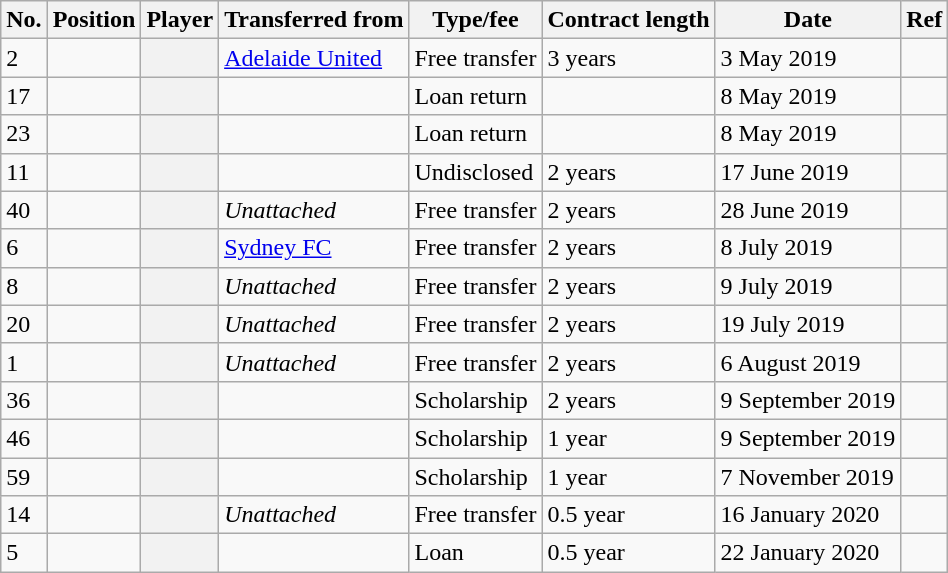<table class="wikitable plainrowheaders sortable" style="text-align:center; text-align:left">
<tr>
<th scope="col">No.</th>
<th scope="col">Position</th>
<th scope="col">Player</th>
<th scope="col">Transferred from</th>
<th scope="col">Type/fee</th>
<th scope="col">Contract length</th>
<th scope="col">Date</th>
<th scope="col" class="unsortable">Ref</th>
</tr>
<tr>
<td>2</td>
<td></td>
<th scope="row"></th>
<td><a href='#'>Adelaide United</a></td>
<td>Free transfer</td>
<td>3 years</td>
<td>3 May 2019</td>
<td></td>
</tr>
<tr>
<td>17</td>
<td></td>
<th scope="row"></th>
<td></td>
<td>Loan return</td>
<td></td>
<td>8 May 2019</td>
<td></td>
</tr>
<tr>
<td>23</td>
<td></td>
<th scope="row"></th>
<td></td>
<td>Loan return</td>
<td></td>
<td>8 May 2019</td>
<td></td>
</tr>
<tr>
<td>11</td>
<td></td>
<th scope="row"></th>
<td></td>
<td>Undisclosed</td>
<td>2 years</td>
<td>17 June 2019</td>
<td></td>
</tr>
<tr>
<td>40</td>
<td></td>
<th scope="row"></th>
<td><em>Unattached</em></td>
<td>Free transfer</td>
<td>2 years</td>
<td>28 June 2019</td>
<td></td>
</tr>
<tr>
<td>6</td>
<td></td>
<th scope="row"></th>
<td><a href='#'>Sydney FC</a></td>
<td>Free transfer</td>
<td>2 years</td>
<td>8 July 2019</td>
<td></td>
</tr>
<tr>
<td>8</td>
<td></td>
<th scope="row"></th>
<td><em>Unattached</em></td>
<td>Free transfer</td>
<td>2 years</td>
<td>9 July 2019</td>
<td></td>
</tr>
<tr>
<td>20</td>
<td></td>
<th scope="row"></th>
<td><em>Unattached</em></td>
<td>Free transfer</td>
<td>2 years</td>
<td>19 July 2019</td>
<td></td>
</tr>
<tr>
<td>1</td>
<td></td>
<th scope="row"></th>
<td><em>Unattached</em></td>
<td>Free transfer</td>
<td>2 years</td>
<td>6 August 2019</td>
<td></td>
</tr>
<tr>
<td>36</td>
<td></td>
<th scope="row"></th>
<td></td>
<td>Scholarship</td>
<td>2 years</td>
<td>9 September 2019</td>
<td></td>
</tr>
<tr>
<td>46</td>
<td></td>
<th scope="row"></th>
<td></td>
<td>Scholarship</td>
<td>1 year</td>
<td>9 September 2019</td>
<td></td>
</tr>
<tr>
<td>59</td>
<td></td>
<th scope="row"></th>
<td></td>
<td>Scholarship</td>
<td>1 year</td>
<td>7 November 2019</td>
<td></td>
</tr>
<tr>
<td>14</td>
<td></td>
<th scope="row"></th>
<td><em>Unattached</em></td>
<td>Free transfer</td>
<td>0.5 year</td>
<td>16 January 2020</td>
<td></td>
</tr>
<tr>
<td>5</td>
<td></td>
<th scope="row"></th>
<td></td>
<td>Loan</td>
<td>0.5 year</td>
<td>22 January 2020</td>
<td></td>
</tr>
</table>
